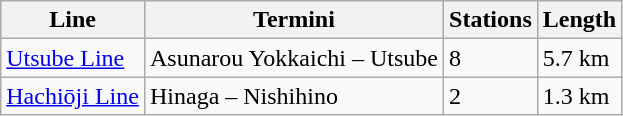<table class="wikitable">
<tr>
<th>Line</th>
<th>Termini</th>
<th>Stations</th>
<th>Length</th>
</tr>
<tr>
<td><a href='#'>Utsube Line</a></td>
<td>Asunarou Yokkaichi – Utsube</td>
<td>8</td>
<td>5.7 km</td>
</tr>
<tr>
<td><a href='#'>Hachiōji Line</a></td>
<td>Hinaga – Nishihino</td>
<td>2</td>
<td>1.3 km</td>
</tr>
</table>
